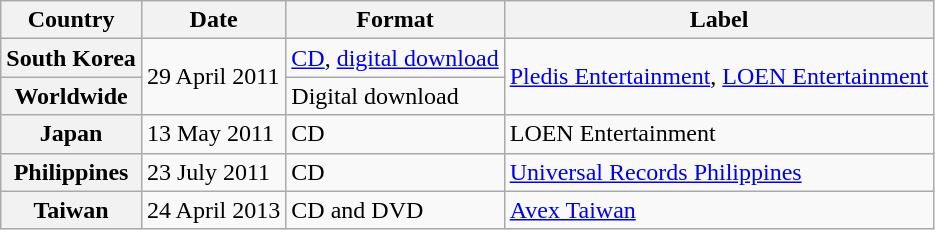<table class="wikitable plainrowheaders">
<tr>
<th scope="col">Country</th>
<th>Date</th>
<th>Format</th>
<th>Label</th>
</tr>
<tr>
<th scope="row" rowspan="1">South Korea</th>
<td rowspan="2">29 April 2011</td>
<td><a href='#'>CD</a>, <a href='#'>digital download</a></td>
<td rowspan="2"><a href='#'>Pledis Entertainment</a>, <a href='#'>LOEN Entertainment</a></td>
</tr>
<tr>
<th scope="row" rowspan="1">Worldwide</th>
<td>Digital download</td>
</tr>
<tr>
<th scope="row" rowspan="1">Japan</th>
<td>13 May 2011</td>
<td>CD</td>
<td rowspan="1">LOEN Entertainment</td>
</tr>
<tr>
<th scope="row" rowspan="1">Philippines</th>
<td>23 July 2011</td>
<td>CD</td>
<td><a href='#'>Universal Records Philippines</a></td>
</tr>
<tr>
<th scope="row" rowspan="1">Taiwan</th>
<td>24 April 2013</td>
<td>CD and DVD</td>
<td><a href='#'>Avex Taiwan</a></td>
</tr>
</table>
